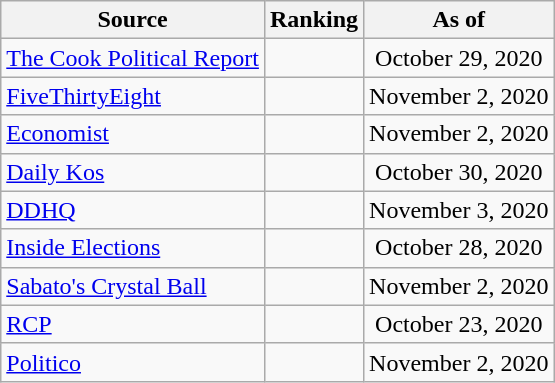<table class="wikitable" style="text-align:center">
<tr>
<th>Source</th>
<th>Ranking</th>
<th>As of</th>
</tr>
<tr>
<td align=left><a href='#'>The Cook Political Report</a></td>
<td></td>
<td>October 29, 2020</td>
</tr>
<tr>
<td align="left"><a href='#'>FiveThirtyEight</a></td>
<td></td>
<td>November 2, 2020</td>
</tr>
<tr>
<td align="left"><a href='#'>Economist</a></td>
<td></td>
<td>November 2, 2020</td>
</tr>
<tr>
<td align="left"><a href='#'>Daily Kos</a></td>
<td></td>
<td>October 30, 2020</td>
</tr>
<tr>
<td align="left"><a href='#'>DDHQ</a></td>
<td></td>
<td>November 3, 2020</td>
</tr>
<tr>
<td align=left><a href='#'>Inside Elections</a></td>
<td></td>
<td>October 28, 2020</td>
</tr>
<tr>
<td align=left><a href='#'>Sabato's Crystal Ball</a></td>
<td></td>
<td>November 2, 2020</td>
</tr>
<tr>
<td align="left"><a href='#'>RCP</a></td>
<td></td>
<td>October 23, 2020</td>
</tr>
<tr>
<td align="left"><a href='#'>Politico</a></td>
<td></td>
<td>November 2, 2020</td>
</tr>
</table>
